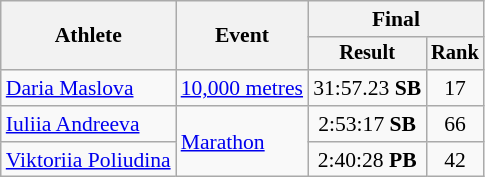<table class="wikitable" style="font-size:90%">
<tr>
<th rowspan="2">Athlete</th>
<th rowspan="2">Event</th>
<th colspan="2">Final</th>
</tr>
<tr style="font-size:95%">
<th>Result</th>
<th>Rank</th>
</tr>
<tr style=text-align:center>
<td style=text-align:left><a href='#'>Daria Maslova</a></td>
<td style=text-align:left><a href='#'>10,000 metres</a></td>
<td>31:57.23 <strong>SB</strong></td>
<td>17</td>
</tr>
<tr style=text-align:center>
<td style=text-align:left><a href='#'>Iuliia Andreeva</a></td>
<td style=text-align:left rowspan=2><a href='#'>Marathon</a></td>
<td>2:53:17 <strong>SB</strong></td>
<td>66</td>
</tr>
<tr style=text-align:center>
<td style=text-align:left><a href='#'>Viktoriia Poliudina</a></td>
<td>2:40:28 <strong>PB</strong></td>
<td>42</td>
</tr>
</table>
